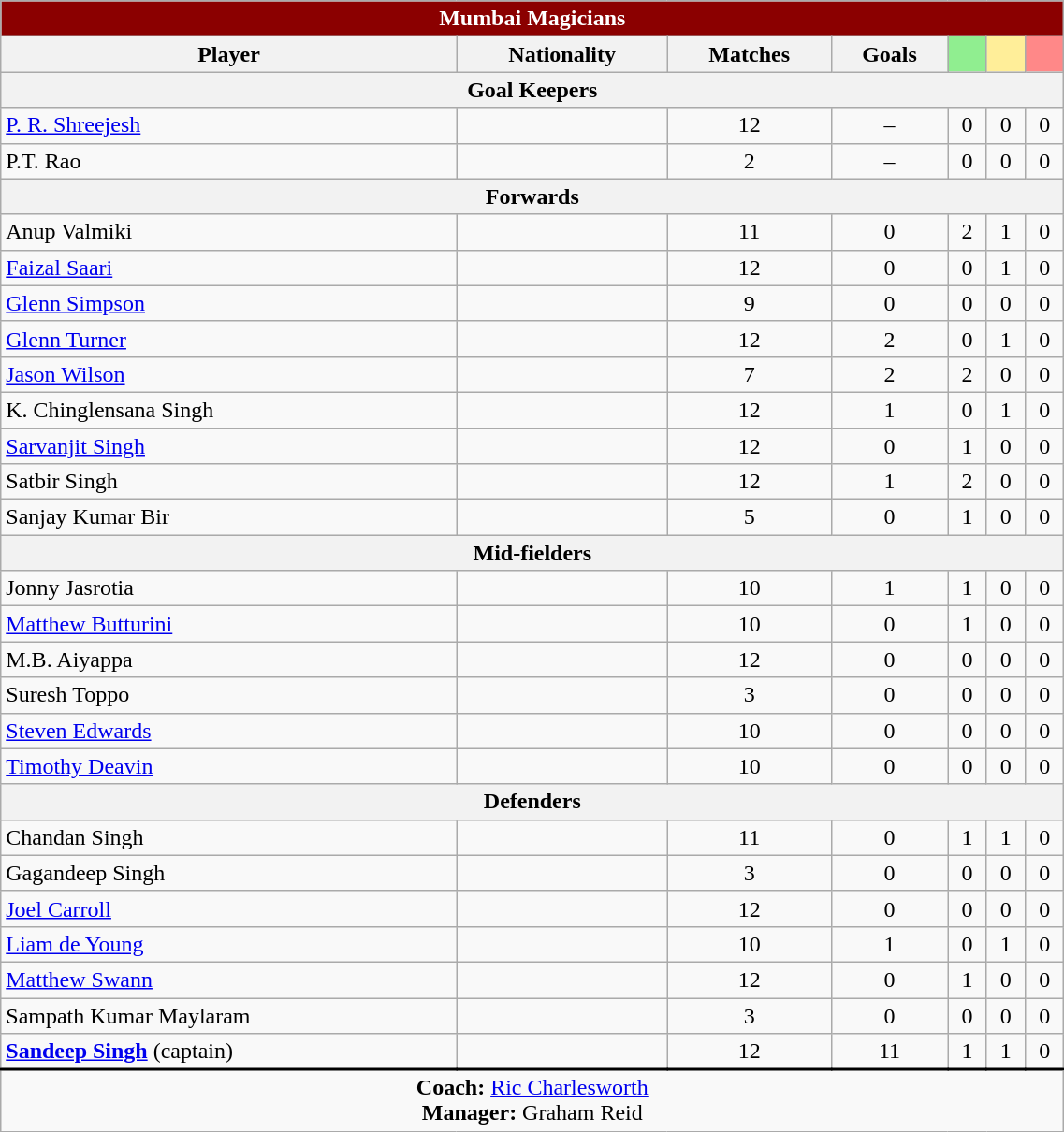<table class="wikitable" style="width:60%;text-align:center;">
<tr>
<th colspan="7" style="background: #8B0000; color:white">Mumbai Magicians</th>
</tr>
<tr>
<th>Player</th>
<th>Nationality</th>
<th>Matches</th>
<th>Goals</th>
<th style="background:#90ee90;"></th>
<th style="background:#fe9;"></th>
<th style="background:#ff8888;"></th>
</tr>
<tr>
<th colspan="7">Goal Keepers</th>
</tr>
<tr>
<td style="text-align:left"><a href='#'>P. R. Shreejesh</a></td>
<td style="text-align:left"></td>
<td>12</td>
<td>–</td>
<td>0</td>
<td>0</td>
<td>0</td>
</tr>
<tr>
<td style="text-align:left">P.T. Rao</td>
<td style="text-align:left"></td>
<td>2</td>
<td>–</td>
<td>0</td>
<td>0</td>
<td>0</td>
</tr>
<tr>
<th colspan="7">Forwards</th>
</tr>
<tr>
<td style="text-align:left">Anup Valmiki</td>
<td style="text-align:left"></td>
<td>11</td>
<td>0</td>
<td>2</td>
<td>1</td>
<td>0</td>
</tr>
<tr>
<td style="text-align:left"><a href='#'>Faizal Saari</a></td>
<td style="text-align:left"></td>
<td>12</td>
<td>0</td>
<td>0</td>
<td>1</td>
<td>0</td>
</tr>
<tr>
<td style="text-align:left"><a href='#'>Glenn Simpson</a></td>
<td style="text-align:left"></td>
<td>9</td>
<td>0</td>
<td>0</td>
<td>0</td>
<td>0</td>
</tr>
<tr>
<td style="text-align:left"><a href='#'>Glenn Turner</a></td>
<td style="text-align:left"></td>
<td>12</td>
<td>2</td>
<td>0</td>
<td>1</td>
<td>0</td>
</tr>
<tr>
<td style="text-align:left"><a href='#'>Jason Wilson</a></td>
<td style="text-align:left"></td>
<td>7</td>
<td>2</td>
<td>2</td>
<td>0</td>
<td>0</td>
</tr>
<tr>
<td style="text-align:left">K. Chinglensana Singh</td>
<td style="text-align:left"></td>
<td>12</td>
<td>1</td>
<td>0</td>
<td>1</td>
<td>0</td>
</tr>
<tr>
<td style="text-align:left"><a href='#'>Sarvanjit Singh</a></td>
<td style="text-align:left"></td>
<td>12</td>
<td>0</td>
<td>1</td>
<td>0</td>
<td>0</td>
</tr>
<tr>
<td style="text-align:left">Satbir Singh</td>
<td style="text-align:left"></td>
<td>12</td>
<td>1</td>
<td>2</td>
<td>0</td>
<td>0</td>
</tr>
<tr>
<td style="text-align:left">Sanjay Kumar Bir</td>
<td style="text-align:left"></td>
<td>5</td>
<td>0</td>
<td>1</td>
<td>0</td>
<td>0</td>
</tr>
<tr>
<th colspan="7">Mid-fielders</th>
</tr>
<tr>
<td style="text-align:left">Jonny Jasrotia</td>
<td style="text-align:left"></td>
<td>10</td>
<td>1</td>
<td>1</td>
<td>0</td>
<td>0</td>
</tr>
<tr>
<td style="text-align:left"><a href='#'>Matthew Butturini</a></td>
<td style="text-align:left"></td>
<td>10</td>
<td>0</td>
<td>1</td>
<td>0</td>
<td>0</td>
</tr>
<tr>
<td style="text-align:left">M.B. Aiyappa</td>
<td style="text-align:left"></td>
<td>12</td>
<td>0</td>
<td>0</td>
<td>0</td>
<td>0</td>
</tr>
<tr>
<td style="text-align:left">Suresh Toppo</td>
<td style="text-align:left"></td>
<td>3</td>
<td>0</td>
<td>0</td>
<td>0</td>
<td>0</td>
</tr>
<tr>
<td style="text-align:left"><a href='#'>Steven Edwards</a></td>
<td style="text-align:left"></td>
<td>10</td>
<td>0</td>
<td>0</td>
<td>0</td>
<td>0</td>
</tr>
<tr>
<td style="text-align:left"><a href='#'>Timothy Deavin</a></td>
<td style="text-align:left"></td>
<td>10</td>
<td>0</td>
<td>0</td>
<td>0</td>
<td>0</td>
</tr>
<tr>
<th colspan="7">Defenders</th>
</tr>
<tr>
<td style="text-align:left">Chandan Singh</td>
<td style="text-align:left"></td>
<td>11</td>
<td>0</td>
<td>1</td>
<td>1</td>
<td>0</td>
</tr>
<tr>
<td style="text-align:left">Gagandeep Singh</td>
<td style="text-align:left"></td>
<td>3</td>
<td>0</td>
<td>0</td>
<td>0</td>
<td>0</td>
</tr>
<tr>
<td style="text-align:left"><a href='#'>Joel Carroll</a></td>
<td style="text-align:left"></td>
<td>12</td>
<td>0</td>
<td>0</td>
<td>0</td>
<td>0</td>
</tr>
<tr>
<td style="text-align:left"><a href='#'>Liam de Young</a></td>
<td style="text-align:left"></td>
<td>10</td>
<td>1</td>
<td>0</td>
<td>1</td>
<td>0</td>
</tr>
<tr>
<td style="text-align:left"><a href='#'>Matthew Swann</a></td>
<td style="text-align:left"></td>
<td>12</td>
<td>0</td>
<td>1</td>
<td>0</td>
<td>0</td>
</tr>
<tr>
<td style="text-align:left">Sampath Kumar Maylaram</td>
<td style="text-align:left"></td>
<td>3</td>
<td>0</td>
<td>0</td>
<td>0</td>
<td>0</td>
</tr>
<tr>
<td style="text-align:left"><strong><a href='#'>Sandeep Singh</a></strong> (captain)</td>
<td style="text-align:left"><strong></strong></td>
<td>12</td>
<td>11</td>
<td>1</td>
<td>1</td>
<td>0</td>
</tr>
<tr style="border-top:2px solid black;">
<td colspan="7"><strong>Coach:</strong> <a href='#'>Ric Charlesworth</a> <br> <strong>Manager:</strong> Graham Reid</td>
</tr>
</table>
